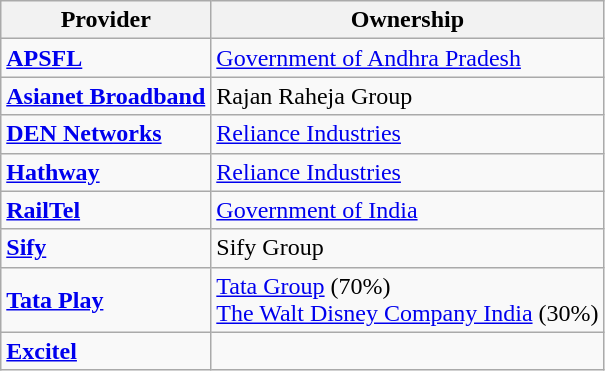<table class="wikitable">
<tr>
<th>Provider</th>
<th>Ownership</th>
</tr>
<tr>
<td><a href='#'><strong>APSFL</strong></a></td>
<td><a href='#'>Government of Andhra Pradesh</a></td>
</tr>
<tr>
<td><strong><a href='#'>Asianet Broadband</a></strong></td>
<td>Rajan Raheja Group</td>
</tr>
<tr>
<td><strong><a href='#'>DEN Networks</a></strong></td>
<td><a href='#'>Reliance Industries</a></td>
</tr>
<tr>
<td><strong><a href='#'>Hathway</a></strong></td>
<td><a href='#'>Reliance Industries</a></td>
</tr>
<tr>
<td><strong><a href='#'>RailTel</a></strong></td>
<td><a href='#'>Government of India</a></td>
</tr>
<tr>
<td><strong><a href='#'>Sify</a></strong></td>
<td>Sify Group</td>
</tr>
<tr>
<td><strong><a href='#'>Tata Play</a></strong></td>
<td><a href='#'>Tata Group</a> (70%) <br><a href='#'>The Walt Disney Company India</a> (30%)</td>
</tr>
<tr>
<td><strong><a href='#'>Excitel</a></strong></td>
<td></td>
</tr>
</table>
